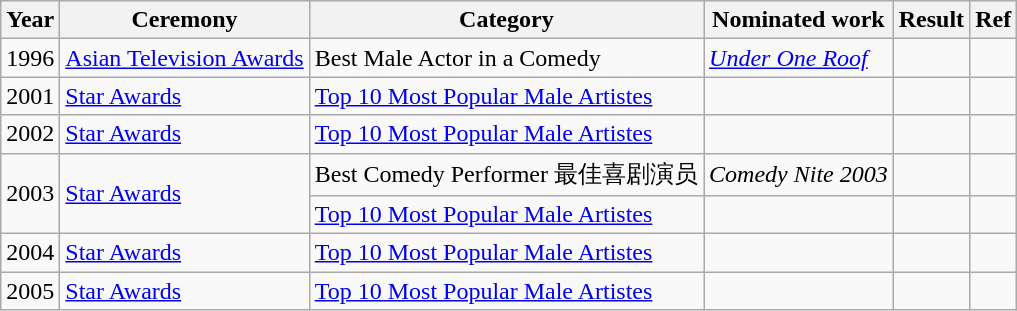<table class="wikitable sortable">
<tr>
<th>Year</th>
<th>Ceremony</th>
<th>Category</th>
<th>Nominated work</th>
<th>Result</th>
<th>Ref</th>
</tr>
<tr>
<td>1996</td>
<td><a href='#'>Asian Television Awards</a></td>
<td>Best Male Actor in a Comedy</td>
<td><em><a href='#'>Under One Roof</a></em></td>
<td></td>
<td></td>
</tr>
<tr>
<td>2001</td>
<td><a href='#'>Star Awards</a></td>
<td><a href='#'>Top 10 Most Popular Male Artistes</a></td>
<td></td>
<td></td>
<td></td>
</tr>
<tr>
<td>2002</td>
<td><a href='#'>Star Awards</a></td>
<td><a href='#'>Top 10 Most Popular Male Artistes</a></td>
<td></td>
<td></td>
<td></td>
</tr>
<tr>
<td rowspan="2">2003</td>
<td rowspan="2"><a href='#'>Star Awards</a></td>
<td>Best Comedy Performer 最佳喜剧演员</td>
<td><em>Comedy Nite 2003</em></td>
<td></td>
<td></td>
</tr>
<tr>
<td><a href='#'>Top 10 Most Popular Male Artistes</a></td>
<td></td>
<td></td>
<td></td>
</tr>
<tr>
<td>2004</td>
<td><a href='#'>Star Awards</a></td>
<td><a href='#'>Top 10 Most Popular Male Artistes</a></td>
<td></td>
<td></td>
<td></td>
</tr>
<tr>
<td>2005</td>
<td><a href='#'>Star Awards</a></td>
<td><a href='#'>Top 10 Most Popular Male Artistes</a></td>
<td></td>
<td></td>
<td></td>
</tr>
</table>
